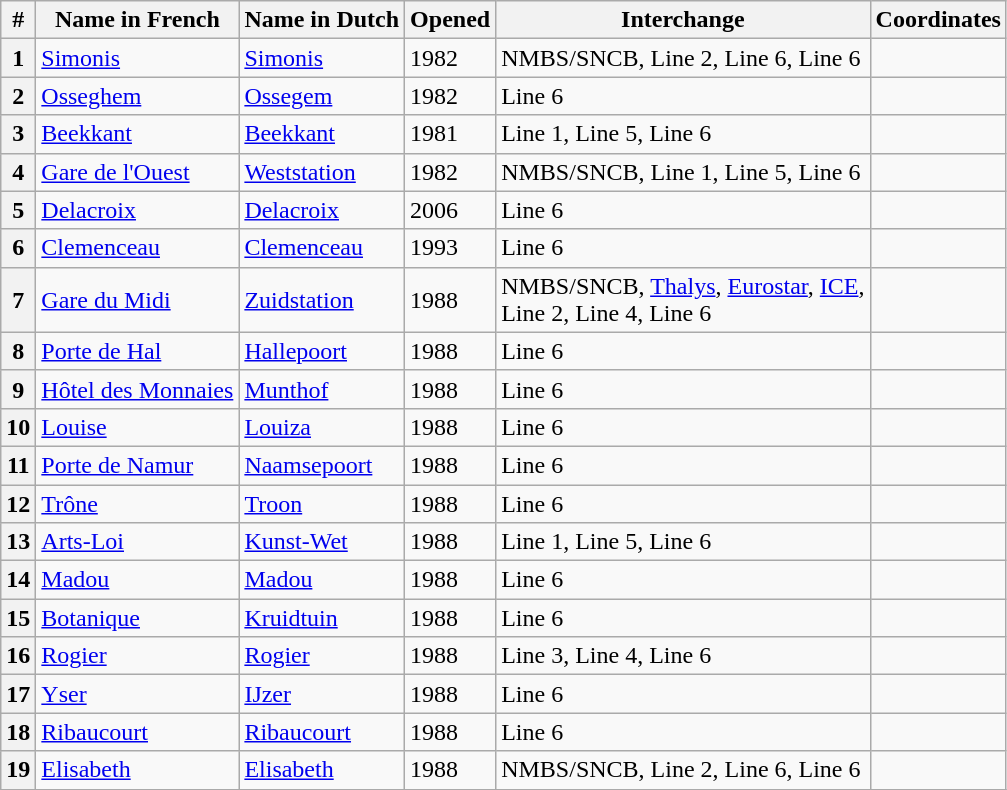<table class="wikitable sortable">
<tr>
<th>#</th>
<th>Name in French</th>
<th>Name in Dutch</th>
<th>Opened</th>
<th>Interchange</th>
<th class="unsortable">Coordinates</th>
</tr>
<tr>
<th>1</th>
<td><a href='#'>Simonis</a></td>
<td><a href='#'>Simonis</a></td>
<td>1982</td>
<td>NMBS/SNCB, Line 2, Line 6, Line 6</td>
<td></td>
</tr>
<tr>
<th>2</th>
<td><a href='#'>Osseghem</a></td>
<td><a href='#'>Ossegem</a></td>
<td>1982</td>
<td>Line 6</td>
<td></td>
</tr>
<tr>
<th>3</th>
<td><a href='#'>Beekkant</a></td>
<td><a href='#'>Beekkant</a></td>
<td>1981</td>
<td>Line 1, Line 5, Line 6</td>
<td></td>
</tr>
<tr>
<th>4</th>
<td><a href='#'>Gare de l'Ouest</a></td>
<td><a href='#'>Weststation</a></td>
<td>1982</td>
<td>NMBS/SNCB, Line 1, Line 5, Line 6</td>
<td></td>
</tr>
<tr>
<th>5</th>
<td><a href='#'>Delacroix</a></td>
<td><a href='#'>Delacroix</a></td>
<td>2006</td>
<td>Line 6</td>
<td></td>
</tr>
<tr>
<th>6</th>
<td><a href='#'>Clemenceau</a></td>
<td><a href='#'>Clemenceau</a></td>
<td>1993</td>
<td>Line 6</td>
<td></td>
</tr>
<tr>
<th>7</th>
<td><a href='#'>Gare du Midi</a></td>
<td><a href='#'>Zuidstation</a></td>
<td>1988</td>
<td>NMBS/SNCB, <a href='#'>Thalys</a>, <a href='#'>Eurostar</a>, <a href='#'>ICE</a>,<br> Line 2, Line 4, Line 6</td>
<td></td>
</tr>
<tr>
<th>8</th>
<td><a href='#'>Porte de Hal</a></td>
<td><a href='#'>Hallepoort</a></td>
<td>1988</td>
<td>Line 6</td>
<td></td>
</tr>
<tr>
<th>9</th>
<td><a href='#'>Hôtel des Monnaies</a></td>
<td><a href='#'>Munthof</a></td>
<td>1988</td>
<td>Line 6</td>
<td></td>
</tr>
<tr>
<th>10</th>
<td><a href='#'>Louise</a></td>
<td><a href='#'>Louiza</a></td>
<td>1988</td>
<td>Line 6</td>
<td></td>
</tr>
<tr>
<th>11</th>
<td><a href='#'>Porte de Namur</a></td>
<td><a href='#'>Naamsepoort</a></td>
<td>1988</td>
<td>Line 6</td>
<td></td>
</tr>
<tr>
<th>12</th>
<td><a href='#'>Trône</a></td>
<td><a href='#'>Troon</a></td>
<td>1988</td>
<td>Line 6</td>
<td></td>
</tr>
<tr>
<th>13</th>
<td><a href='#'>Arts-Loi</a></td>
<td><a href='#'>Kunst-Wet</a></td>
<td>1988</td>
<td>Line 1, Line 5, Line 6</td>
<td></td>
</tr>
<tr>
<th>14</th>
<td><a href='#'>Madou</a></td>
<td><a href='#'>Madou</a></td>
<td>1988</td>
<td>Line 6</td>
<td></td>
</tr>
<tr>
<th>15</th>
<td><a href='#'>Botanique</a></td>
<td><a href='#'>Kruidtuin</a></td>
<td>1988</td>
<td>Line 6</td>
<td></td>
</tr>
<tr>
<th>16</th>
<td><a href='#'>Rogier</a></td>
<td><a href='#'>Rogier</a></td>
<td>1988</td>
<td>Line 3, Line 4, Line 6</td>
<td></td>
</tr>
<tr>
<th>17</th>
<td><a href='#'>Yser</a></td>
<td><a href='#'>IJzer</a></td>
<td>1988</td>
<td>Line 6</td>
<td></td>
</tr>
<tr>
<th>18</th>
<td><a href='#'>Ribaucourt</a></td>
<td><a href='#'>Ribaucourt</a></td>
<td>1988</td>
<td>Line 6</td>
<td></td>
</tr>
<tr>
<th>19</th>
<td><a href='#'>Elisabeth</a></td>
<td><a href='#'>Elisabeth</a></td>
<td>1988</td>
<td>NMBS/SNCB, Line 2, Line 6, Line 6</td>
<td></td>
</tr>
<tr>
</tr>
</table>
